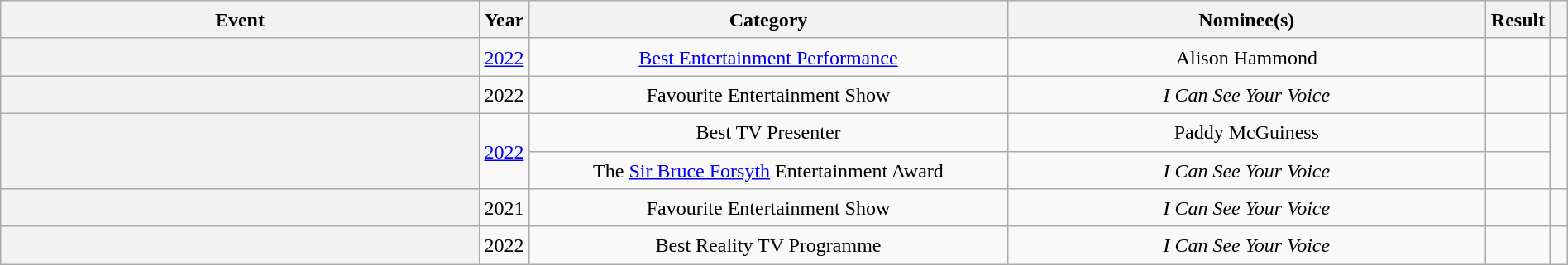<table class="wikitable sortable plainrowheaders" style="text-align:center; line-height:23px; width:100%;">
<tr>
<th class="unsortable" width=28%>Event</th>
<th width=01%>Year</th>
<th class="unsortable" width=28%>Category</th>
<th class="unsortable" width=28%>Nominee(s)</th>
<th class="unsortable" width=01%>Result</th>
<th class="unsortable" width=01%></th>
</tr>
<tr>
<th></th>
<td><a href='#'>2022</a></td>
<td><a href='#'>Best Entertainment Performance</a></td>
<td>Alison Hammond</td>
<td></td>
<td></td>
</tr>
<tr>
<th></th>
<td>2022</td>
<td>Favourite Entertainment Show</td>
<td><em>I Can See Your Voice</em></td>
<td></td>
<td></td>
</tr>
<tr>
<th rowspan=2></th>
<td rowspan=2><a href='#'>2022</a></td>
<td>Best TV Presenter</td>
<td>Paddy McGuiness</td>
<td></td>
<td rowspan=2></td>
</tr>
<tr>
<td>The <a href='#'>Sir Bruce Forsyth</a> Entertainment Award</td>
<td><em>I Can See Your Voice</em></td>
<td></td>
</tr>
<tr>
<th></th>
<td>2021</td>
<td>Favourite Entertainment Show</td>
<td><em>I Can See Your Voice</em></td>
<td></td>
<td></td>
</tr>
<tr>
<th></th>
<td>2022</td>
<td>Best Reality TV Programme</td>
<td><em>I Can See Your Voice</em></td>
<td></td>
<td></td>
</tr>
</table>
